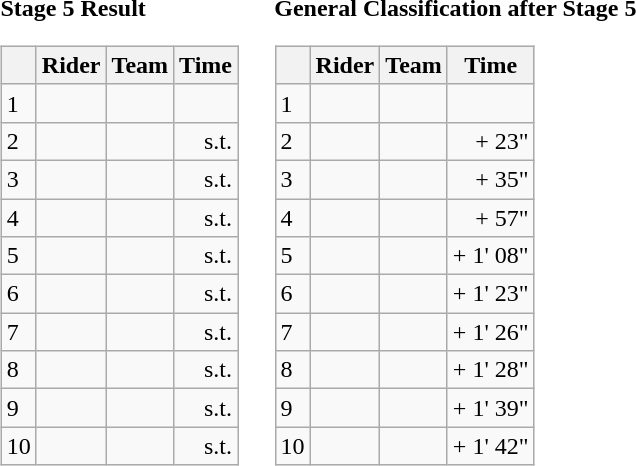<table>
<tr>
<td><strong>Stage 5 Result</strong><br><table class="wikitable">
<tr>
<th></th>
<th>Rider</th>
<th>Team</th>
<th>Time</th>
</tr>
<tr>
<td>1</td>
<td></td>
<td></td>
<td align="right"></td>
</tr>
<tr>
<td>2</td>
<td></td>
<td></td>
<td align="right">s.t.</td>
</tr>
<tr>
<td>3</td>
<td> </td>
<td></td>
<td align="right">s.t.</td>
</tr>
<tr>
<td>4</td>
<td></td>
<td></td>
<td align="right">s.t.</td>
</tr>
<tr>
<td>5</td>
<td></td>
<td></td>
<td align="right">s.t.</td>
</tr>
<tr>
<td>6</td>
<td></td>
<td></td>
<td align="right">s.t.</td>
</tr>
<tr>
<td>7</td>
<td></td>
<td></td>
<td align="right">s.t.</td>
</tr>
<tr>
<td>8</td>
<td></td>
<td></td>
<td align="right">s.t.</td>
</tr>
<tr>
<td>9</td>
<td></td>
<td></td>
<td align="right">s.t.</td>
</tr>
<tr>
<td>10</td>
<td></td>
<td></td>
<td align="right">s.t.</td>
</tr>
</table>
</td>
<td></td>
<td><strong>General Classification after Stage 5</strong><br><table class="wikitable">
<tr>
<th></th>
<th>Rider</th>
<th>Team</th>
<th>Time</th>
</tr>
<tr>
<td>1</td>
<td> </td>
<td></td>
<td align="right"></td>
</tr>
<tr>
<td>2</td>
<td></td>
<td></td>
<td align="right">+ 23"</td>
</tr>
<tr>
<td>3</td>
<td></td>
<td></td>
<td align="right">+ 35"</td>
</tr>
<tr>
<td>4</td>
<td></td>
<td></td>
<td align="right">+ 57"</td>
</tr>
<tr>
<td>5</td>
<td></td>
<td></td>
<td align="right">+ 1' 08"</td>
</tr>
<tr>
<td>6</td>
<td></td>
<td></td>
<td align="right">+ 1' 23"</td>
</tr>
<tr>
<td>7</td>
<td></td>
<td></td>
<td align="right">+ 1' 26"</td>
</tr>
<tr>
<td>8</td>
<td></td>
<td></td>
<td align="right">+ 1' 28"</td>
</tr>
<tr>
<td>9</td>
<td></td>
<td></td>
<td align="right">+ 1' 39"</td>
</tr>
<tr>
<td>10</td>
<td></td>
<td></td>
<td align="right">+ 1' 42"</td>
</tr>
</table>
</td>
</tr>
</table>
